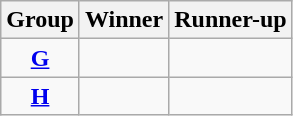<table class="wikitable">
<tr>
<th>Group</th>
<th>Winner</th>
<th>Runner-up</th>
</tr>
<tr>
<td align=center><strong><a href='#'>G</a></strong></td>
<td></td>
<td></td>
</tr>
<tr>
<td align=center><strong><a href='#'>H</a></strong></td>
<td></td>
<td></td>
</tr>
</table>
